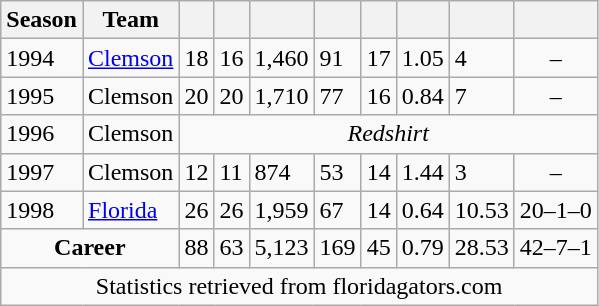<table class="wikitable">
<tr>
<th>Season</th>
<th>Team</th>
<th></th>
<th></th>
<th></th>
<th></th>
<th></th>
<th></th>
<th></th>
<th></th>
</tr>
<tr>
<td>1994</td>
<td><a href='#'>Clemson</a></td>
<td>18</td>
<td>16</td>
<td>1,460</td>
<td>91</td>
<td>17</td>
<td>1.05</td>
<td>4</td>
<td align="center">–</td>
</tr>
<tr>
<td>1995</td>
<td>Clemson</td>
<td>20</td>
<td>20</td>
<td>1,710</td>
<td>77</td>
<td>16</td>
<td>0.84</td>
<td>7</td>
<td align="center">–</td>
</tr>
<tr>
<td>1996</td>
<td>Clemson</td>
<td align="center" colspan="8"><em>Redshirt </em></td>
</tr>
<tr>
<td>1997</td>
<td>Clemson</td>
<td>12</td>
<td>11</td>
<td>874</td>
<td>53</td>
<td>14</td>
<td>1.44</td>
<td>3</td>
<td align="center">–</td>
</tr>
<tr>
<td>1998</td>
<td><a href='#'>Florida</a></td>
<td>26</td>
<td>26</td>
<td>1,959</td>
<td>67</td>
<td>14</td>
<td>0.64</td>
<td>10.53</td>
<td>20–1–0</td>
</tr>
<tr class="sortbottom">
<td style="text-align:center;" colspan="2"><strong>Career</strong></td>
<td>88</td>
<td>63</td>
<td>5,123</td>
<td>169</td>
<td>45</td>
<td>0.79</td>
<td>28.53</td>
<td>42–7–1</td>
</tr>
<tr class="sortbottom">
<td style="text-align:center;" colspan="10">Statistics retrieved from floridagators.com</td>
</tr>
</table>
